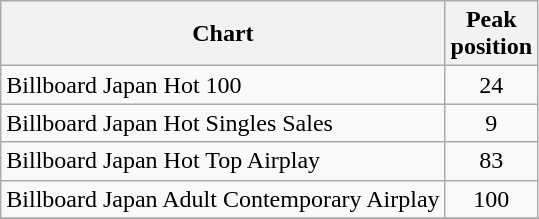<table class="wikitable sortable">
<tr>
<th>Chart</th>
<th>Peak<br>position</th>
</tr>
<tr>
<td>Billboard Japan Hot 100</td>
<td align="center">24</td>
</tr>
<tr>
<td>Billboard Japan Hot Singles Sales</td>
<td align="center">9</td>
</tr>
<tr>
<td>Billboard Japan Hot Top Airplay</td>
<td align="center">83</td>
</tr>
<tr>
<td>Billboard Japan Adult Contemporary Airplay</td>
<td align="center">100</td>
</tr>
<tr>
</tr>
</table>
